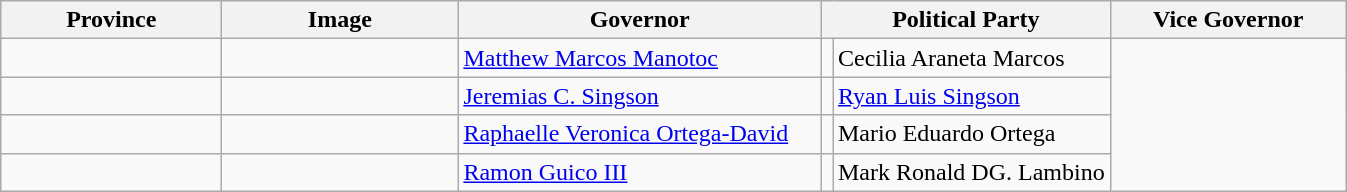<table class="wikitable sortable">
<tr>
<th width=140>Province</th>
<th width=150>Image</th>
<th width=235>Governor</th>
<th width=120 colspan=2>Political Party</th>
<th width=150>Vice Governor</th>
</tr>
<tr>
<td></td>
<td align=center></td>
<td><a href='#'>Matthew Marcos Manotoc</a></td>
<td></td>
<td>Cecilia Araneta Marcos</td>
</tr>
<tr>
<td></td>
<td align=center></td>
<td><a href='#'>Jeremias C. Singson</a></td>
<td></td>
<td><a href='#'>Ryan Luis Singson</a></td>
</tr>
<tr>
<td></td>
<td align=center></td>
<td><a href='#'>Raphaelle Veronica Ortega-David</a></td>
<td></td>
<td>Mario Eduardo Ortega</td>
</tr>
<tr>
<td></td>
<td align=center></td>
<td><a href='#'>Ramon Guico III</a></td>
<td></td>
<td>Mark Ronald DG. Lambino</td>
</tr>
</table>
